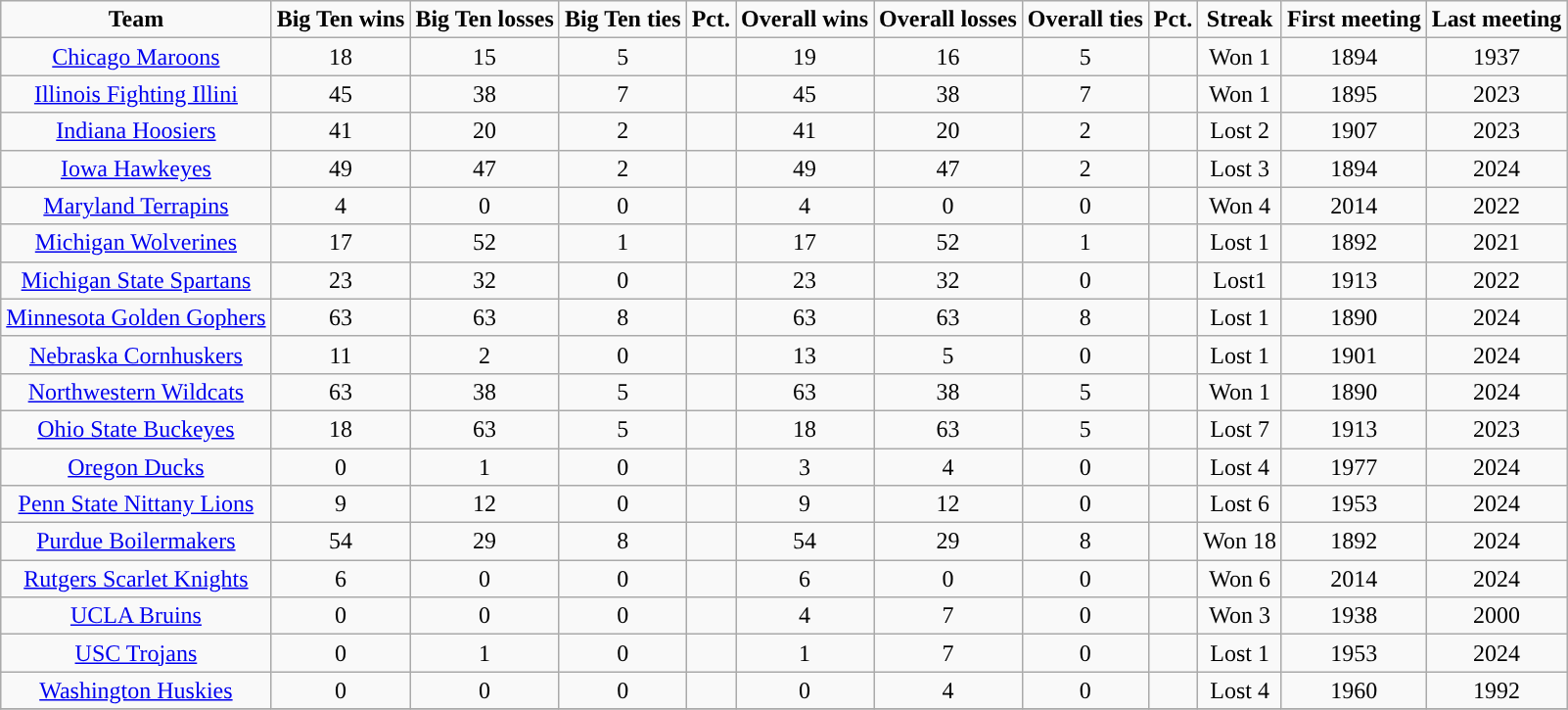<table class="wikitable" style="text-align:center">
<tr>
<td><strong>Team</strong></td>
<td><strong>Big Ten wins</strong></td>
<td><strong>Big Ten losses</strong></td>
<td><strong>Big Ten ties</strong></td>
<td><strong>Pct.</strong></td>
<td><strong>Overall wins</strong></td>
<td><strong>Overall losses</strong></td>
<td><strong>Overall ties</strong></td>
<td><strong>Pct.</strong></td>
<td><strong>Streak</strong></td>
<td><strong>First meeting</strong></td>
<td><strong>Last meeting</strong></td>
</tr>
<tr>
<td><a href='#'>Chicago Maroons</a></td>
<td>18</td>
<td>15</td>
<td>5</td>
<td></td>
<td>19</td>
<td>16</td>
<td>5</td>
<td></td>
<td>Won 1</td>
<td>1894</td>
<td>1937</td>
</tr>
<tr>
<td><a href='#'>Illinois Fighting Illini</a></td>
<td>45</td>
<td>38</td>
<td>7</td>
<td></td>
<td>45</td>
<td>38</td>
<td>7</td>
<td></td>
<td>Won 1</td>
<td>1895</td>
<td>2023</td>
</tr>
<tr>
<td><a href='#'>Indiana Hoosiers</a></td>
<td>41</td>
<td>20</td>
<td>2</td>
<td></td>
<td>41</td>
<td>20</td>
<td>2</td>
<td></td>
<td>Lost 2</td>
<td>1907</td>
<td>2023</td>
</tr>
<tr>
<td><a href='#'>Iowa Hawkeyes</a></td>
<td>49</td>
<td>47</td>
<td>2</td>
<td></td>
<td>49</td>
<td>47</td>
<td>2</td>
<td></td>
<td>Lost 3</td>
<td>1894</td>
<td>2024</td>
</tr>
<tr>
<td><a href='#'>Maryland Terrapins</a></td>
<td>4</td>
<td>0</td>
<td>0</td>
<td></td>
<td>4</td>
<td>0</td>
<td>0</td>
<td></td>
<td>Won 4</td>
<td>2014</td>
<td>2022</td>
</tr>
<tr>
<td><a href='#'>Michigan Wolverines</a></td>
<td>17</td>
<td>52</td>
<td>1</td>
<td></td>
<td>17</td>
<td>52</td>
<td>1</td>
<td></td>
<td>Lost 1</td>
<td>1892</td>
<td>2021</td>
</tr>
<tr>
<td><a href='#'>Michigan State Spartans</a></td>
<td>23</td>
<td>32</td>
<td>0</td>
<td></td>
<td>23</td>
<td>32</td>
<td>0</td>
<td></td>
<td>Lost1</td>
<td>1913</td>
<td>2022</td>
</tr>
<tr>
<td><a href='#'>Minnesota Golden Gophers</a></td>
<td>63</td>
<td>63</td>
<td>8</td>
<td></td>
<td>63</td>
<td>63</td>
<td>8</td>
<td></td>
<td>Lost 1</td>
<td>1890</td>
<td>2024</td>
</tr>
<tr>
<td><a href='#'>Nebraska Cornhuskers</a></td>
<td>11</td>
<td>2</td>
<td>0</td>
<td></td>
<td>13</td>
<td>5</td>
<td>0</td>
<td></td>
<td>Lost 1</td>
<td>1901</td>
<td>2024</td>
</tr>
<tr>
<td><a href='#'>Northwestern Wildcats</a></td>
<td>63</td>
<td>38</td>
<td>5</td>
<td></td>
<td>63</td>
<td>38</td>
<td>5</td>
<td></td>
<td>Won 1</td>
<td>1890</td>
<td>2024</td>
</tr>
<tr>
<td><a href='#'>Ohio State Buckeyes</a></td>
<td>18</td>
<td>63</td>
<td>5</td>
<td></td>
<td>18</td>
<td>63</td>
<td>5</td>
<td></td>
<td>Lost 7</td>
<td>1913</td>
<td>2023</td>
</tr>
<tr>
<td><a href='#'>Oregon Ducks</a></td>
<td>0</td>
<td>1</td>
<td>0</td>
<td></td>
<td>3</td>
<td>4</td>
<td>0</td>
<td></td>
<td>Lost 4</td>
<td>1977</td>
<td>2024</td>
</tr>
<tr>
<td><a href='#'>Penn State Nittany Lions</a></td>
<td>9</td>
<td>12</td>
<td>0</td>
<td></td>
<td>9</td>
<td>12</td>
<td>0</td>
<td></td>
<td>Lost 6</td>
<td>1953</td>
<td>2024</td>
</tr>
<tr>
<td><a href='#'>Purdue Boilermakers</a></td>
<td>54</td>
<td>29</td>
<td>8</td>
<td></td>
<td>54</td>
<td>29</td>
<td>8</td>
<td></td>
<td>Won 18</td>
<td>1892</td>
<td>2024</td>
</tr>
<tr>
<td><a href='#'>Rutgers Scarlet Knights</a></td>
<td>6</td>
<td>0</td>
<td>0</td>
<td></td>
<td>6</td>
<td>0</td>
<td>0</td>
<td></td>
<td>Won 6</td>
<td>2014</td>
<td>2024</td>
</tr>
<tr>
<td><a href='#'>UCLA Bruins</a></td>
<td>0</td>
<td>0</td>
<td>0</td>
<td></td>
<td>4</td>
<td>7</td>
<td>0</td>
<td></td>
<td>Won 3</td>
<td>1938</td>
<td>2000</td>
</tr>
<tr>
<td><a href='#'>USC Trojans</a></td>
<td>0</td>
<td>1</td>
<td>0</td>
<td></td>
<td>1</td>
<td>7</td>
<td>0</td>
<td></td>
<td>Lost 1</td>
<td>1953</td>
<td>2024</td>
</tr>
<tr>
<td><a href='#'>Washington Huskies</a></td>
<td>0</td>
<td>0</td>
<td>0</td>
<td></td>
<td>0</td>
<td>4</td>
<td>0</td>
<td></td>
<td>Lost 4</td>
<td>1960</td>
<td>1992</td>
</tr>
<tr>
</tr>
</table>
